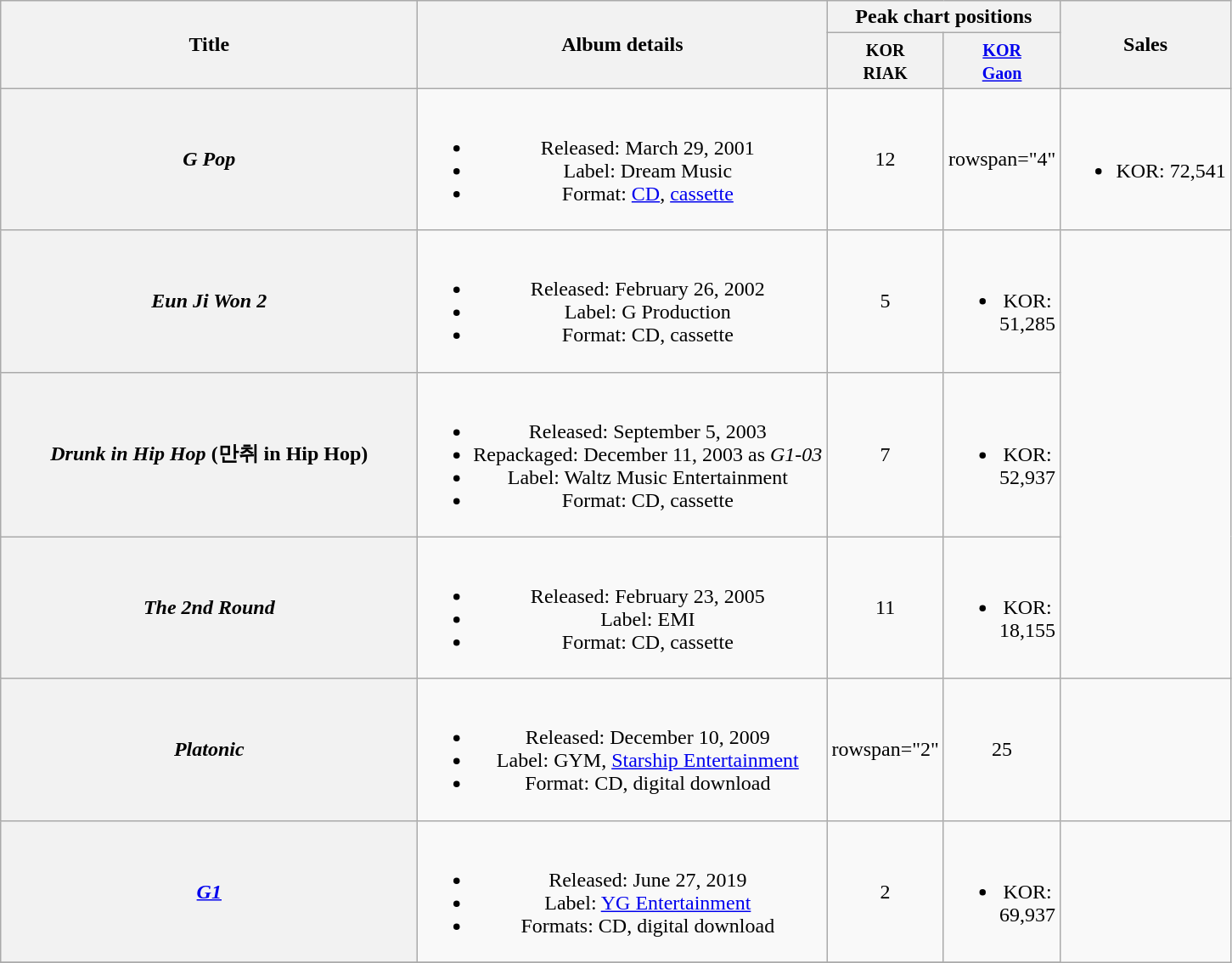<table class="wikitable plainrowheaders" style="text-align:center;">
<tr>
<th scope="col" rowspan="2" style="width:20em;">Title</th>
<th scope="col" rowspan="2">Album details</th>
<th scope="col" colspan="2">Peak chart positions</th>
<th scope="col" rowspan="2">Sales</th>
</tr>
<tr>
<th style="width:3em;"><small>KOR<br>RIAK</small><br></th>
<th style="width:3em;"><small><a href='#'>KOR<br>Gaon</a></small><br></th>
</tr>
<tr>
<th scope="row"><em>G Pop</em></th>
<td><br><ul><li>Released: March 29, 2001</li><li>Label: Dream Music</li><li>Format: <a href='#'>CD</a>, <a href='#'>cassette</a></li></ul></td>
<td>12</td>
<td>rowspan="4" </td>
<td><br><ul><li>KOR: 72,541</li></ul></td>
</tr>
<tr>
<th scope="row"><em>Eun Ji Won 2</em></th>
<td><br><ul><li>Released: February 26, 2002</li><li>Label: G Production</li><li>Format: CD, cassette</li></ul></td>
<td>5</td>
<td><br><ul><li>KOR: 51,285</li></ul></td>
</tr>
<tr>
<th scope="row"><em>Drunk in Hip Hop</em> (만취 in Hip Hop)</th>
<td><br><ul><li>Released: September 5, 2003</li><li>Repackaged: December 11, 2003 as <em>G1-03</em></li><li>Label: Waltz Music Entertainment</li><li>Format: CD, cassette</li></ul></td>
<td>7</td>
<td><br><ul><li>KOR: 52,937</li></ul></td>
</tr>
<tr>
<th scope="row"><em>The 2nd Round</em></th>
<td><br><ul><li>Released: February 23, 2005</li><li>Label: EMI</li><li>Format: CD, cassette</li></ul></td>
<td>11</td>
<td><br><ul><li>KOR: 18,155</li></ul></td>
</tr>
<tr>
<th scope="row"><em>Platonic</em></th>
<td><br><ul><li>Released: December 10, 2009</li><li>Label: GYM, <a href='#'>Starship Entertainment</a></li><li>Format: CD, digital download</li></ul></td>
<td>rowspan="2" </td>
<td>25</td>
<td></td>
</tr>
<tr>
<th scope="row"><em><a href='#'>G1</a></em></th>
<td><br><ul><li>Released: June 27, 2019</li><li>Label: <a href='#'>YG Entertainment</a></li><li>Formats: CD, digital download</li></ul></td>
<td>2</td>
<td><br><ul><li>KOR: 69,937</li></ul></td>
</tr>
<tr>
</tr>
</table>
